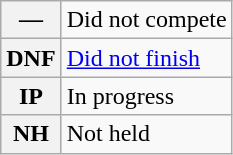<table class="wikitable">
<tr>
<th scope="row">—</th>
<td>Did not compete</td>
</tr>
<tr>
<th scope="row">DNF</th>
<td><a href='#'>Did not finish</a></td>
</tr>
<tr>
<th scope="row">IP</th>
<td>In progress</td>
</tr>
<tr>
<th scope="row">NH</th>
<td>Not held</td>
</tr>
</table>
